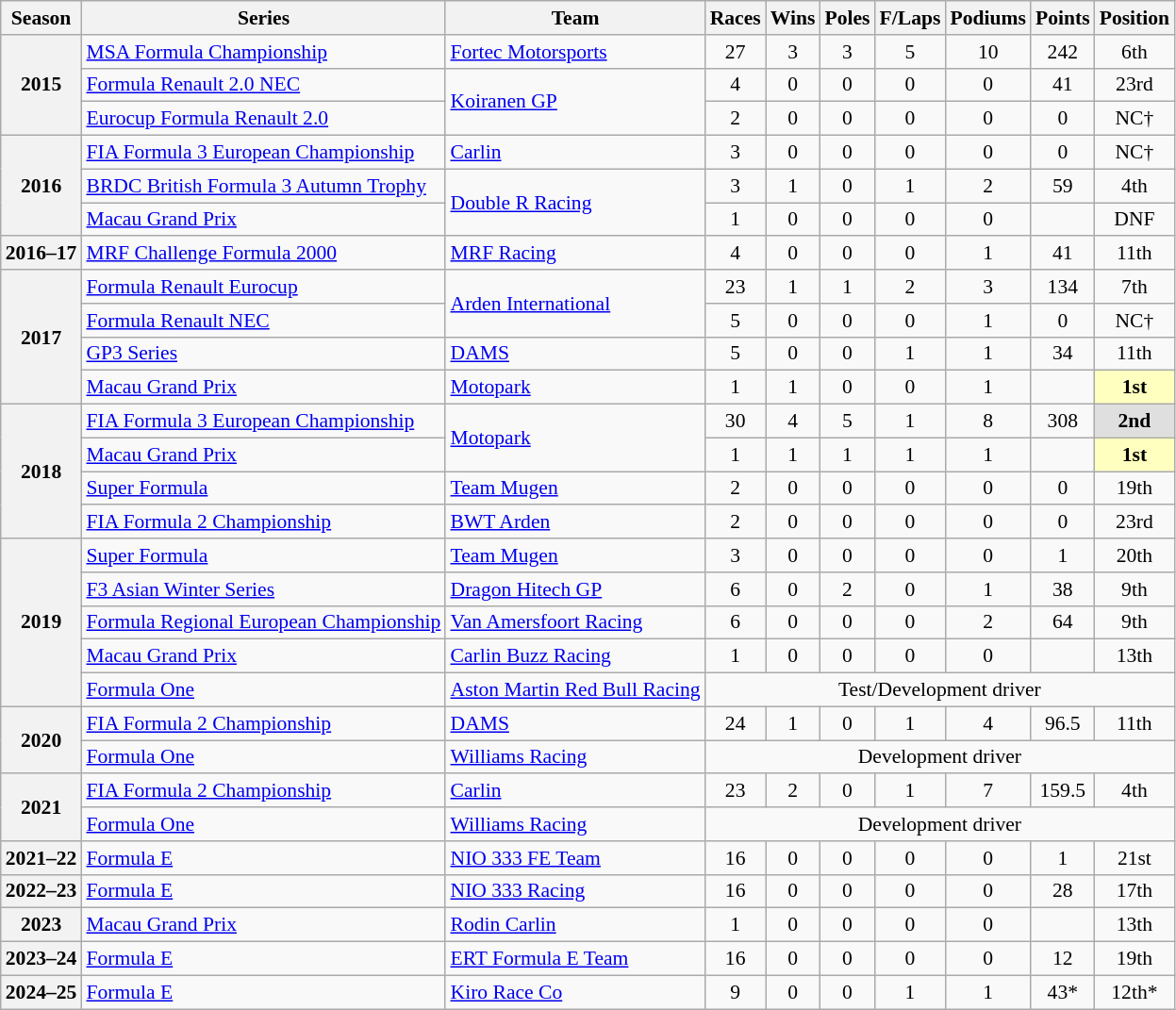<table class="wikitable" style="font-size: 90%; text-align:center">
<tr>
<th>Season</th>
<th>Series</th>
<th>Team</th>
<th>Races</th>
<th>Wins</th>
<th>Poles</th>
<th>F/Laps</th>
<th>Podiums</th>
<th>Points</th>
<th>Position</th>
</tr>
<tr>
<th rowspan=3>2015</th>
<td align=left><a href='#'>MSA Formula Championship</a></td>
<td align=left><a href='#'>Fortec Motorsports</a></td>
<td>27</td>
<td>3</td>
<td>3</td>
<td>5</td>
<td>10</td>
<td>242</td>
<td>6th</td>
</tr>
<tr>
<td align="left"><a href='#'>Formula Renault 2.0 NEC</a></td>
<td align="left" rowspan="2"><a href='#'>Koiranen GP</a></td>
<td>4</td>
<td>0</td>
<td>0</td>
<td>0</td>
<td>0</td>
<td>41</td>
<td>23rd</td>
</tr>
<tr>
<td align="left"><a href='#'>Eurocup Formula Renault 2.0</a></td>
<td>2</td>
<td>0</td>
<td>0</td>
<td>0</td>
<td>0</td>
<td>0</td>
<td>NC†</td>
</tr>
<tr>
<th rowspan=3>2016</th>
<td align=left><a href='#'>FIA Formula 3 European Championship</a></td>
<td align=left><a href='#'>Carlin</a></td>
<td>3</td>
<td>0</td>
<td>0</td>
<td>0</td>
<td>0</td>
<td>0</td>
<td>NC†</td>
</tr>
<tr>
<td align=left><a href='#'>BRDC British Formula 3 Autumn Trophy</a></td>
<td align=left rowspan=2><a href='#'>Double R Racing</a></td>
<td>3</td>
<td>1</td>
<td>0</td>
<td>1</td>
<td>2</td>
<td>59</td>
<td>4th</td>
</tr>
<tr>
<td align=left><a href='#'>Macau Grand Prix</a></td>
<td>1</td>
<td>0</td>
<td>0</td>
<td>0</td>
<td>0</td>
<td></td>
<td>DNF</td>
</tr>
<tr>
<th>2016–17</th>
<td align=left><a href='#'>MRF Challenge Formula 2000</a></td>
<td align=left><a href='#'>MRF Racing</a></td>
<td>4</td>
<td>0</td>
<td>0</td>
<td>0</td>
<td>1</td>
<td>41</td>
<td>11th</td>
</tr>
<tr>
<th rowspan=4>2017</th>
<td align=left><a href='#'>Formula Renault Eurocup</a></td>
<td align=left rowspan=2><a href='#'>Arden International</a></td>
<td>23</td>
<td>1</td>
<td>1</td>
<td>2</td>
<td>3</td>
<td>134</td>
<td>7th</td>
</tr>
<tr>
<td align=left><a href='#'>Formula Renault NEC</a></td>
<td>5</td>
<td>0</td>
<td>0</td>
<td>0</td>
<td>1</td>
<td>0</td>
<td>NC†</td>
</tr>
<tr>
<td align=left><a href='#'>GP3 Series</a></td>
<td align=left><a href='#'>DAMS</a></td>
<td>5</td>
<td>0</td>
<td>0</td>
<td>1</td>
<td>1</td>
<td>34</td>
<td>11th</td>
</tr>
<tr>
<td align=left><a href='#'>Macau Grand Prix</a></td>
<td align=left><a href='#'>Motopark</a></td>
<td>1</td>
<td>1</td>
<td>0</td>
<td>0</td>
<td>1</td>
<td></td>
<td style="background:#FFFFBF;"><strong>1st</strong></td>
</tr>
<tr>
<th rowspan=4>2018</th>
<td align=left><a href='#'>FIA Formula 3 European Championship</a></td>
<td align=left rowspan=2><a href='#'>Motopark</a></td>
<td>30</td>
<td>4</td>
<td>5</td>
<td>1</td>
<td>8</td>
<td>308</td>
<td style="background:#DFDFDF;"><strong>2nd</strong></td>
</tr>
<tr>
<td align=left><a href='#'>Macau Grand Prix</a></td>
<td>1</td>
<td>1</td>
<td>1</td>
<td>1</td>
<td>1</td>
<td></td>
<td style="background:#FFFFBF;"><strong>1st</strong></td>
</tr>
<tr>
<td align=left><a href='#'>Super Formula</a></td>
<td align=left><a href='#'>Team Mugen</a></td>
<td>2</td>
<td>0</td>
<td>0</td>
<td>0</td>
<td>0</td>
<td>0</td>
<td>19th</td>
</tr>
<tr>
<td align=left><a href='#'>FIA Formula 2 Championship</a></td>
<td align=left><a href='#'>BWT Arden</a></td>
<td>2</td>
<td>0</td>
<td>0</td>
<td>0</td>
<td>0</td>
<td>0</td>
<td>23rd</td>
</tr>
<tr>
<th rowspan=5>2019</th>
<td align=left><a href='#'>Super Formula</a></td>
<td align=left><a href='#'>Team Mugen</a></td>
<td>3</td>
<td>0</td>
<td>0</td>
<td>0</td>
<td>0</td>
<td>1</td>
<td>20th</td>
</tr>
<tr>
<td align=left><a href='#'>F3 Asian Winter Series</a></td>
<td align=left><a href='#'>Dragon Hitech GP</a></td>
<td>6</td>
<td>0</td>
<td>2</td>
<td>0</td>
<td>1</td>
<td>38</td>
<td>9th</td>
</tr>
<tr>
<td align=left nowrap><a href='#'>Formula Regional European Championship</a></td>
<td align=left><a href='#'>Van Amersfoort Racing</a></td>
<td>6</td>
<td>0</td>
<td>0</td>
<td>0</td>
<td>2</td>
<td>64</td>
<td>9th</td>
</tr>
<tr>
<td align=left><a href='#'>Macau Grand Prix</a></td>
<td align=left><a href='#'>Carlin Buzz Racing</a></td>
<td>1</td>
<td>0</td>
<td>0</td>
<td>0</td>
<td>0</td>
<td></td>
<td>13th</td>
</tr>
<tr>
<td align=left><a href='#'>Formula One</a></td>
<td align=left nowrap><a href='#'>Aston Martin Red Bull Racing</a></td>
<td colspan=7>Test/Development driver</td>
</tr>
<tr>
<th rowspan=2>2020</th>
<td align=left><a href='#'>FIA Formula 2 Championship</a></td>
<td align=left><a href='#'>DAMS</a></td>
<td>24</td>
<td>1</td>
<td>0</td>
<td>1</td>
<td>4</td>
<td>96.5</td>
<td>11th</td>
</tr>
<tr>
<td align=left><a href='#'>Formula One</a></td>
<td align=left><a href='#'>Williams Racing</a></td>
<td colspan=7>Development driver</td>
</tr>
<tr>
<th rowspan=2>2021</th>
<td align=left><a href='#'>FIA Formula 2 Championship</a></td>
<td align=left><a href='#'>Carlin</a></td>
<td>23</td>
<td>2</td>
<td>0</td>
<td>1</td>
<td>7</td>
<td>159.5</td>
<td>4th</td>
</tr>
<tr>
<td align=left><a href='#'>Formula One</a></td>
<td align=left><a href='#'>Williams Racing</a></td>
<td colspan="7">Development driver</td>
</tr>
<tr>
<th>2021–22</th>
<td align=left><a href='#'>Formula E</a></td>
<td align=left><a href='#'>NIO 333 FE Team</a></td>
<td>16</td>
<td>0</td>
<td>0</td>
<td>0</td>
<td>0</td>
<td>1</td>
<td>21st</td>
</tr>
<tr>
<th>2022–23</th>
<td align=left><a href='#'>Formula E</a></td>
<td align=left><a href='#'>NIO 333 Racing</a></td>
<td>16</td>
<td>0</td>
<td>0</td>
<td>0</td>
<td>0</td>
<td>28</td>
<td>17th</td>
</tr>
<tr>
<th>2023</th>
<td align=left><a href='#'>Macau Grand Prix</a></td>
<td align=left><a href='#'>Rodin Carlin</a></td>
<td>1</td>
<td>0</td>
<td>0</td>
<td>0</td>
<td>0</td>
<td></td>
<td>13th</td>
</tr>
<tr>
<th>2023–24</th>
<td align=left><a href='#'>Formula E</a></td>
<td align=left><a href='#'>ERT Formula E Team</a></td>
<td>16</td>
<td>0</td>
<td>0</td>
<td>0</td>
<td>0</td>
<td>12</td>
<td>19th</td>
</tr>
<tr>
<th nowrap>2024–25</th>
<td align=left><a href='#'>Formula E</a></td>
<td align=left><a href='#'>Kiro Race Co</a></td>
<td>9</td>
<td>0</td>
<td>0</td>
<td>1</td>
<td>1</td>
<td>43*</td>
<td>12th*</td>
</tr>
</table>
